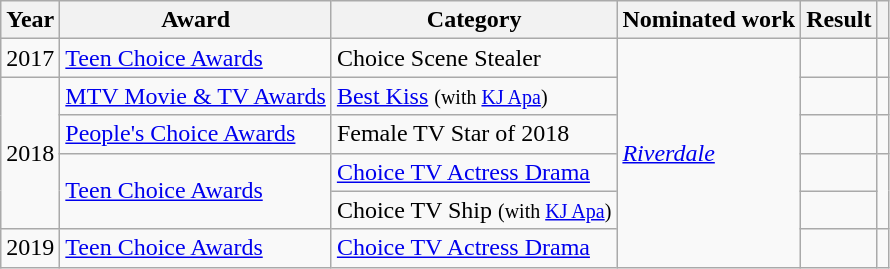<table class="wikitable sortable">
<tr>
<th>Year</th>
<th>Award</th>
<th>Category</th>
<th>Nominated work</th>
<th>Result</th>
<th class="unsortable"></th>
</tr>
<tr>
<td>2017</td>
<td><a href='#'>Teen Choice Awards</a></td>
<td>Choice Scene Stealer</td>
<td rowspan="6"><em><a href='#'>Riverdale</a></em></td>
<td></td>
<td style="text-align:center;"></td>
</tr>
<tr>
<td rowspan="4">2018</td>
<td><a href='#'>MTV Movie & TV Awards</a></td>
<td><a href='#'>Best Kiss</a> <small>(with <a href='#'>KJ Apa</a>)</small></td>
<td></td>
<td style="text-align:center;"></td>
</tr>
<tr>
<td><a href='#'>People's Choice Awards</a></td>
<td>Female TV Star of 2018</td>
<td></td>
<td style="text-align:center;"></td>
</tr>
<tr>
<td rowspan="2"><a href='#'>Teen Choice Awards</a></td>
<td><a href='#'>Choice TV Actress Drama</a></td>
<td></td>
<td rowspan="2" style="text-align:center;"></td>
</tr>
<tr>
<td>Choice TV Ship <small>(with <a href='#'>KJ Apa</a>)</small></td>
<td></td>
</tr>
<tr>
<td>2019</td>
<td><a href='#'>Teen Choice Awards</a></td>
<td><a href='#'>Choice TV Actress Drama</a></td>
<td></td>
<td style="text-align:center;"></td>
</tr>
</table>
